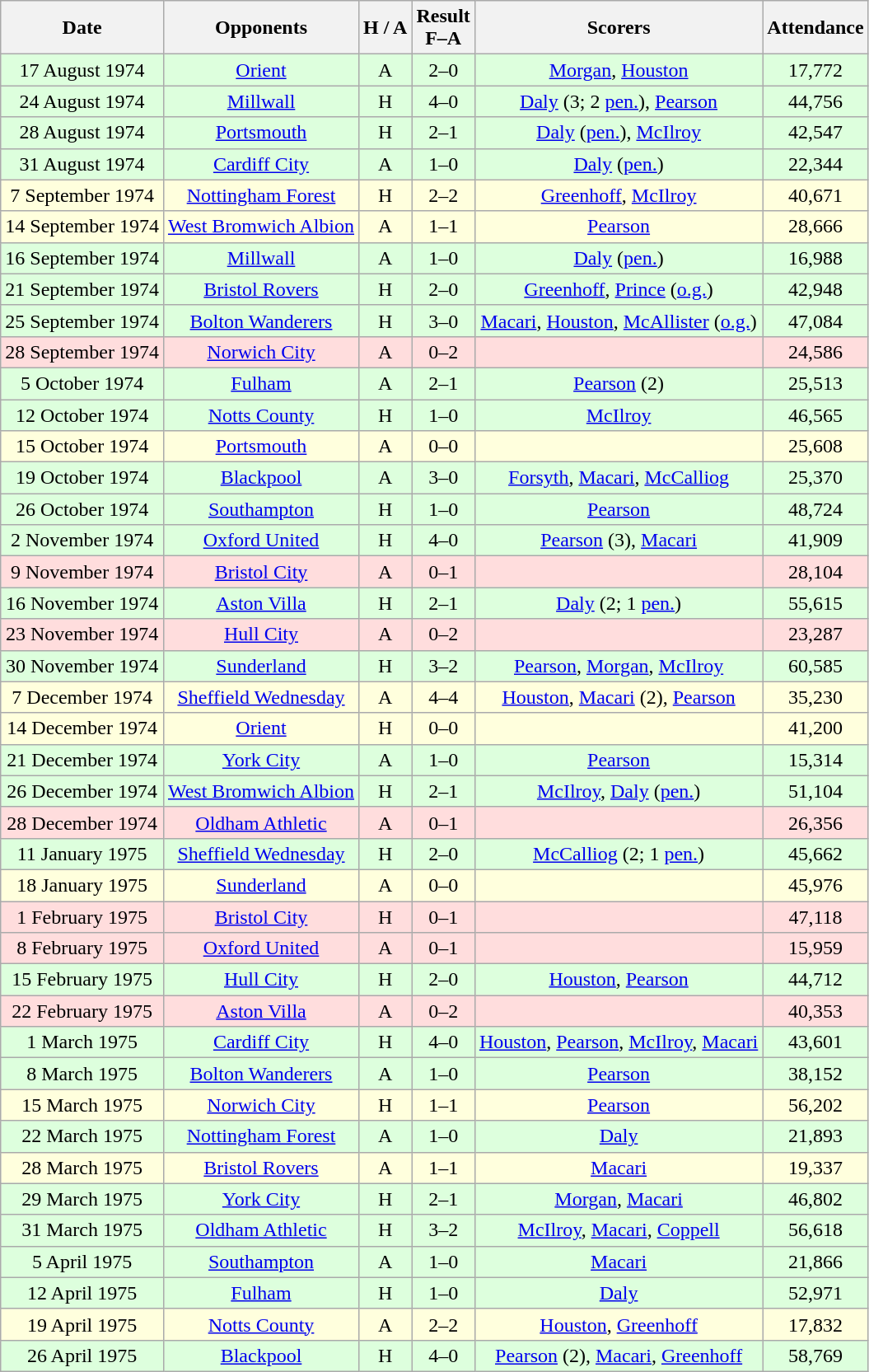<table class="wikitable" style="text-align:center">
<tr>
<th>Date</th>
<th>Opponents</th>
<th>H / A</th>
<th>Result<br>F–A</th>
<th>Scorers</th>
<th>Attendance</th>
</tr>
<tr bgcolor="#ddffdd">
<td>17 August 1974</td>
<td><a href='#'>Orient</a></td>
<td>A</td>
<td>2–0</td>
<td><a href='#'>Morgan</a>, <a href='#'>Houston</a></td>
<td>17,772</td>
</tr>
<tr bgcolor="#ddffdd">
<td>24 August 1974</td>
<td><a href='#'>Millwall</a></td>
<td>H</td>
<td>4–0</td>
<td><a href='#'>Daly</a> (3; 2 <a href='#'>pen.</a>), <a href='#'>Pearson</a></td>
<td>44,756</td>
</tr>
<tr bgcolor="#ddffdd">
<td>28 August 1974</td>
<td><a href='#'>Portsmouth</a></td>
<td>H</td>
<td>2–1</td>
<td><a href='#'>Daly</a> (<a href='#'>pen.</a>), <a href='#'>McIlroy</a></td>
<td>42,547</td>
</tr>
<tr bgcolor="#ddffdd">
<td>31 August 1974</td>
<td><a href='#'>Cardiff City</a></td>
<td>A</td>
<td>1–0</td>
<td><a href='#'>Daly</a> (<a href='#'>pen.</a>)</td>
<td>22,344</td>
</tr>
<tr bgcolor="#ffffdd">
<td>7 September 1974</td>
<td><a href='#'>Nottingham Forest</a></td>
<td>H</td>
<td>2–2</td>
<td><a href='#'>Greenhoff</a>, <a href='#'>McIlroy</a></td>
<td>40,671</td>
</tr>
<tr bgcolor="#ffffdd">
<td>14 September 1974</td>
<td><a href='#'>West Bromwich Albion</a></td>
<td>A</td>
<td>1–1</td>
<td><a href='#'>Pearson</a></td>
<td>28,666</td>
</tr>
<tr bgcolor="#ddffdd">
<td>16 September 1974</td>
<td><a href='#'>Millwall</a></td>
<td>A</td>
<td>1–0</td>
<td><a href='#'>Daly</a> (<a href='#'>pen.</a>)</td>
<td>16,988</td>
</tr>
<tr bgcolor="#ddffdd">
<td>21 September 1974</td>
<td><a href='#'>Bristol Rovers</a></td>
<td>H</td>
<td>2–0</td>
<td><a href='#'>Greenhoff</a>, <a href='#'>Prince</a> (<a href='#'>o.g.</a>)</td>
<td>42,948</td>
</tr>
<tr bgcolor="#ddffdd">
<td>25 September 1974</td>
<td><a href='#'>Bolton Wanderers</a></td>
<td>H</td>
<td>3–0</td>
<td><a href='#'>Macari</a>, <a href='#'>Houston</a>, <a href='#'>McAllister</a> (<a href='#'>o.g.</a>)</td>
<td>47,084</td>
</tr>
<tr bgcolor="#ffdddd">
<td>28 September 1974</td>
<td><a href='#'>Norwich City</a></td>
<td>A</td>
<td>0–2</td>
<td></td>
<td>24,586</td>
</tr>
<tr bgcolor="#ddffdd">
<td>5 October 1974</td>
<td><a href='#'>Fulham</a></td>
<td>A</td>
<td>2–1</td>
<td><a href='#'>Pearson</a> (2)</td>
<td>25,513</td>
</tr>
<tr bgcolor="#ddffdd">
<td>12 October 1974</td>
<td><a href='#'>Notts County</a></td>
<td>H</td>
<td>1–0</td>
<td><a href='#'>McIlroy</a></td>
<td>46,565</td>
</tr>
<tr bgcolor="#ffffdd">
<td>15 October 1974</td>
<td><a href='#'>Portsmouth</a></td>
<td>A</td>
<td>0–0</td>
<td></td>
<td>25,608</td>
</tr>
<tr bgcolor="#ddffdd">
<td>19 October 1974</td>
<td><a href='#'>Blackpool</a></td>
<td>A</td>
<td>3–0</td>
<td><a href='#'>Forsyth</a>, <a href='#'>Macari</a>, <a href='#'>McCalliog</a></td>
<td>25,370</td>
</tr>
<tr bgcolor="#ddffdd">
<td>26 October 1974</td>
<td><a href='#'>Southampton</a></td>
<td>H</td>
<td>1–0</td>
<td><a href='#'>Pearson</a></td>
<td>48,724</td>
</tr>
<tr bgcolor="#ddffdd">
<td>2 November 1974</td>
<td><a href='#'>Oxford United</a></td>
<td>H</td>
<td>4–0</td>
<td><a href='#'>Pearson</a> (3), <a href='#'>Macari</a></td>
<td>41,909</td>
</tr>
<tr bgcolor="#ffdddd">
<td>9 November 1974</td>
<td><a href='#'>Bristol City</a></td>
<td>A</td>
<td>0–1</td>
<td></td>
<td>28,104</td>
</tr>
<tr bgcolor="#ddffdd">
<td>16 November 1974</td>
<td><a href='#'>Aston Villa</a></td>
<td>H</td>
<td>2–1</td>
<td><a href='#'>Daly</a> (2; 1 <a href='#'>pen.</a>)</td>
<td>55,615</td>
</tr>
<tr bgcolor="#ffdddd">
<td>23 November 1974</td>
<td><a href='#'>Hull City</a></td>
<td>A</td>
<td>0–2</td>
<td></td>
<td>23,287</td>
</tr>
<tr bgcolor="#ddffdd">
<td>30 November 1974</td>
<td><a href='#'>Sunderland</a></td>
<td>H</td>
<td>3–2</td>
<td><a href='#'>Pearson</a>, <a href='#'>Morgan</a>, <a href='#'>McIlroy</a></td>
<td>60,585</td>
</tr>
<tr bgcolor="#ffffdd">
<td>7 December 1974</td>
<td><a href='#'>Sheffield Wednesday</a></td>
<td>A</td>
<td>4–4</td>
<td><a href='#'>Houston</a>, <a href='#'>Macari</a> (2), <a href='#'>Pearson</a></td>
<td>35,230</td>
</tr>
<tr bgcolor="#ffffdd">
<td>14 December 1974</td>
<td><a href='#'>Orient</a></td>
<td>H</td>
<td>0–0</td>
<td></td>
<td>41,200</td>
</tr>
<tr bgcolor="#ddffdd">
<td>21 December 1974</td>
<td><a href='#'>York City</a></td>
<td>A</td>
<td>1–0</td>
<td><a href='#'>Pearson</a></td>
<td>15,314</td>
</tr>
<tr bgcolor="#ddffdd">
<td>26 December 1974</td>
<td><a href='#'>West Bromwich Albion</a></td>
<td>H</td>
<td>2–1</td>
<td><a href='#'>McIlroy</a>, <a href='#'>Daly</a> (<a href='#'>pen.</a>)</td>
<td>51,104</td>
</tr>
<tr bgcolor="#ffdddd">
<td>28 December 1974</td>
<td><a href='#'>Oldham Athletic</a></td>
<td>A</td>
<td>0–1</td>
<td></td>
<td>26,356</td>
</tr>
<tr bgcolor="#ddffdd">
<td>11 January 1975</td>
<td><a href='#'>Sheffield Wednesday</a></td>
<td>H</td>
<td>2–0</td>
<td><a href='#'>McCalliog</a> (2; 1 <a href='#'>pen.</a>)</td>
<td>45,662</td>
</tr>
<tr bgcolor="#ffffdd">
<td>18 January 1975</td>
<td><a href='#'>Sunderland</a></td>
<td>A</td>
<td>0–0</td>
<td></td>
<td>45,976</td>
</tr>
<tr bgcolor="#ffdddd">
<td>1 February 1975</td>
<td><a href='#'>Bristol City</a></td>
<td>H</td>
<td>0–1</td>
<td></td>
<td>47,118</td>
</tr>
<tr bgcolor="#ffdddd">
<td>8 February 1975</td>
<td><a href='#'>Oxford United</a></td>
<td>A</td>
<td>0–1</td>
<td></td>
<td>15,959</td>
</tr>
<tr bgcolor="#ddffdd">
<td>15 February 1975</td>
<td><a href='#'>Hull City</a></td>
<td>H</td>
<td>2–0</td>
<td><a href='#'>Houston</a>, <a href='#'>Pearson</a></td>
<td>44,712</td>
</tr>
<tr bgcolor="#ffdddd">
<td>22 February 1975</td>
<td><a href='#'>Aston Villa</a></td>
<td>A</td>
<td>0–2</td>
<td></td>
<td>40,353</td>
</tr>
<tr bgcolor="#ddffdd">
<td>1 March 1975</td>
<td><a href='#'>Cardiff City</a></td>
<td>H</td>
<td>4–0</td>
<td><a href='#'>Houston</a>, <a href='#'>Pearson</a>, <a href='#'>McIlroy</a>, <a href='#'>Macari</a></td>
<td>43,601</td>
</tr>
<tr bgcolor="#ddffdd">
<td>8 March 1975</td>
<td><a href='#'>Bolton Wanderers</a></td>
<td>A</td>
<td>1–0</td>
<td><a href='#'>Pearson</a></td>
<td>38,152</td>
</tr>
<tr bgcolor="#ffffdd">
<td>15 March 1975</td>
<td><a href='#'>Norwich City</a></td>
<td>H</td>
<td>1–1</td>
<td><a href='#'>Pearson</a></td>
<td>56,202</td>
</tr>
<tr bgcolor="#ddffdd">
<td>22 March 1975</td>
<td><a href='#'>Nottingham Forest</a></td>
<td>A</td>
<td>1–0</td>
<td><a href='#'>Daly</a></td>
<td>21,893</td>
</tr>
<tr bgcolor="#ffffdd">
<td>28 March 1975</td>
<td><a href='#'>Bristol Rovers</a></td>
<td>A</td>
<td>1–1</td>
<td><a href='#'>Macari</a></td>
<td>19,337</td>
</tr>
<tr bgcolor="#ddffdd">
<td>29 March 1975</td>
<td><a href='#'>York City</a></td>
<td>H</td>
<td>2–1</td>
<td><a href='#'>Morgan</a>, <a href='#'>Macari</a></td>
<td>46,802</td>
</tr>
<tr bgcolor="#ddffdd">
<td>31 March 1975</td>
<td><a href='#'>Oldham Athletic</a></td>
<td>H</td>
<td>3–2</td>
<td><a href='#'>McIlroy</a>, <a href='#'>Macari</a>, <a href='#'>Coppell</a></td>
<td>56,618</td>
</tr>
<tr bgcolor="#ddffdd">
<td>5 April 1975</td>
<td><a href='#'>Southampton</a></td>
<td>A</td>
<td>1–0</td>
<td><a href='#'>Macari</a></td>
<td>21,866</td>
</tr>
<tr bgcolor="#ddffdd">
<td>12 April 1975</td>
<td><a href='#'>Fulham</a></td>
<td>H</td>
<td>1–0</td>
<td><a href='#'>Daly</a></td>
<td>52,971</td>
</tr>
<tr bgcolor="#ffffdd">
<td>19 April 1975</td>
<td><a href='#'>Notts County</a></td>
<td>A</td>
<td>2–2</td>
<td><a href='#'>Houston</a>, <a href='#'>Greenhoff</a></td>
<td>17,832</td>
</tr>
<tr bgcolor="#ddffdd">
<td>26 April 1975</td>
<td><a href='#'>Blackpool</a></td>
<td>H</td>
<td>4–0</td>
<td><a href='#'>Pearson</a> (2), <a href='#'>Macari</a>, <a href='#'>Greenhoff</a></td>
<td>58,769</td>
</tr>
</table>
